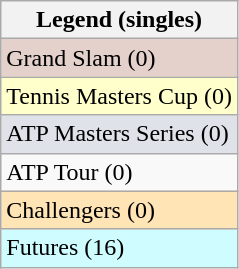<table class="wikitable">
<tr>
<th>Legend (singles)</th>
</tr>
<tr bgcolor="#e5d1cb">
<td>Grand Slam (0)</td>
</tr>
<tr bgcolor="ffffcc">
<td>Tennis Masters Cup (0)</td>
</tr>
<tr bgcolor="#dfe2e9">
<td>ATP Masters Series (0)</td>
</tr>
<tr>
<td>ATP Tour (0)</td>
</tr>
<tr bgcolor="moccasin">
<td>Challengers (0)</td>
</tr>
<tr bgcolor="CFFCFF">
<td>Futures (16)</td>
</tr>
</table>
